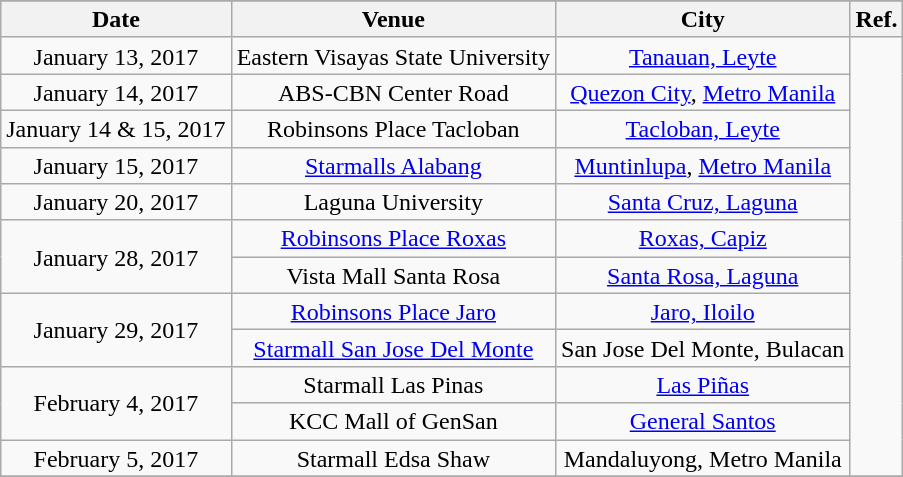<table class="wikitable" style="text-align:center; line-height:17px; width:auto;">
<tr>
</tr>
<tr>
<th scope="col">Date</th>
<th scope="col">Venue</th>
<th scope="col">City</th>
<th scope="col">Ref.</th>
</tr>
<tr>
<td>January 13, 2017</td>
<td>Eastern Visayas State University</td>
<td><a href='#'>Tanauan, Leyte</a></td>
<td rowspan="12"></td>
</tr>
<tr>
<td>January 14, 2017</td>
<td>ABS-CBN Center Road</td>
<td><a href='#'>Quezon City</a>, <a href='#'>Metro Manila</a></td>
</tr>
<tr>
<td>January 14 & 15, 2017</td>
<td>Robinsons Place Tacloban</td>
<td><a href='#'>Tacloban, Leyte</a></td>
</tr>
<tr>
<td>January 15, 2017</td>
<td><a href='#'>Starmalls Alabang</a></td>
<td><a href='#'>Muntinlupa</a>, <a href='#'>Metro Manila</a></td>
</tr>
<tr>
<td>January 20, 2017</td>
<td>Laguna University</td>
<td><a href='#'>Santa Cruz, Laguna</a></td>
</tr>
<tr>
<td rowspan="2">January 28, 2017</td>
<td><a href='#'>Robinsons Place Roxas</a></td>
<td><a href='#'>Roxas, Capiz</a></td>
</tr>
<tr>
<td>Vista Mall Santa Rosa</td>
<td><a href='#'>Santa Rosa, Laguna</a></td>
</tr>
<tr>
<td rowspan="2">January 29, 2017</td>
<td><a href='#'>Robinsons Place Jaro</a></td>
<td><a href='#'>Jaro, Iloilo</a></td>
</tr>
<tr>
<td><a href='#'>Starmall San Jose Del Monte</a></td>
<td>San Jose Del Monte, Bulacan</td>
</tr>
<tr>
<td rowspan="2">February 4, 2017</td>
<td>Starmall Las Pinas</td>
<td><a href='#'>Las Piñas</a></td>
</tr>
<tr>
<td>KCC Mall of GenSan</td>
<td><a href='#'>General Santos</a></td>
</tr>
<tr>
<td>February 5, 2017</td>
<td>Starmall Edsa Shaw</td>
<td>Mandaluyong, Metro Manila</td>
</tr>
<tr>
</tr>
</table>
